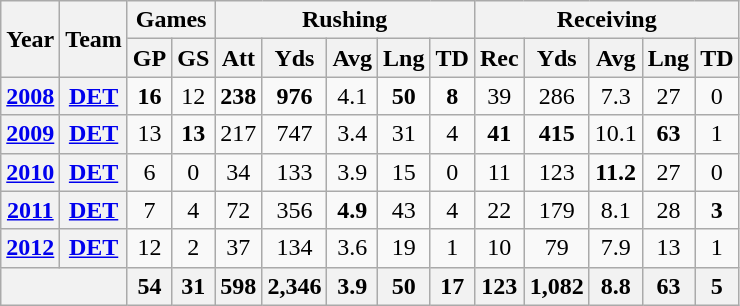<table class="wikitable" style="text-align:center;">
<tr>
<th rowspan="2">Year</th>
<th rowspan="2">Team</th>
<th colspan="2">Games</th>
<th colspan="5">Rushing</th>
<th colspan="5">Receiving</th>
</tr>
<tr>
<th>GP</th>
<th>GS</th>
<th>Att</th>
<th>Yds</th>
<th>Avg</th>
<th>Lng</th>
<th>TD</th>
<th>Rec</th>
<th>Yds</th>
<th>Avg</th>
<th>Lng</th>
<th>TD</th>
</tr>
<tr>
<th><a href='#'>2008</a></th>
<th><a href='#'>DET</a></th>
<td><strong>16</strong></td>
<td>12</td>
<td><strong>238</strong></td>
<td><strong>976</strong></td>
<td>4.1</td>
<td><strong>50</strong></td>
<td><strong>8</strong></td>
<td>39</td>
<td>286</td>
<td>7.3</td>
<td>27</td>
<td>0</td>
</tr>
<tr>
<th><a href='#'>2009</a></th>
<th><a href='#'>DET</a></th>
<td>13</td>
<td><strong>13</strong></td>
<td>217</td>
<td>747</td>
<td>3.4</td>
<td>31</td>
<td>4</td>
<td><strong>41</strong></td>
<td><strong>415</strong></td>
<td>10.1</td>
<td><strong>63</strong></td>
<td>1</td>
</tr>
<tr>
<th><a href='#'>2010</a></th>
<th><a href='#'>DET</a></th>
<td>6</td>
<td>0</td>
<td>34</td>
<td>133</td>
<td>3.9</td>
<td>15</td>
<td>0</td>
<td>11</td>
<td>123</td>
<td><strong>11.2</strong></td>
<td>27</td>
<td>0</td>
</tr>
<tr>
<th><a href='#'>2011</a></th>
<th><a href='#'>DET</a></th>
<td>7</td>
<td>4</td>
<td>72</td>
<td>356</td>
<td><strong>4.9</strong></td>
<td>43</td>
<td>4</td>
<td>22</td>
<td>179</td>
<td>8.1</td>
<td>28</td>
<td><strong>3</strong></td>
</tr>
<tr>
<th><a href='#'>2012</a></th>
<th><a href='#'>DET</a></th>
<td>12</td>
<td>2</td>
<td>37</td>
<td>134</td>
<td>3.6</td>
<td>19</td>
<td>1</td>
<td>10</td>
<td>79</td>
<td>7.9</td>
<td>13</td>
<td>1</td>
</tr>
<tr>
<th colspan="2"></th>
<th>54</th>
<th>31</th>
<th>598</th>
<th>2,346</th>
<th>3.9</th>
<th>50</th>
<th>17</th>
<th>123</th>
<th>1,082</th>
<th>8.8</th>
<th>63</th>
<th>5</th>
</tr>
</table>
